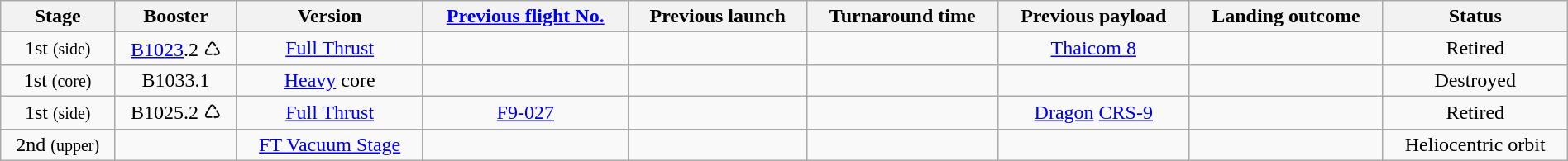<table class="wikitable sortable" style="text-align:center; width: 100%;">
<tr>
<th>Stage</th>
<th>Booster</th>
<th>Version</th>
<th data-sort-type="text"><a href='#'>Previous flight No.</a></th>
<th>Previous launch</th>
<th>Turnaround time</th>
<th>Previous payload</th>
<th>Landing outcome</th>
<th>Status</th>
</tr>
<tr>
<td>1st <small>(side)</small></td>
<td><a href='#'>B1023</a>.2 ♺</td>
<td><a href='#'>Full Thrust</a></td>
<td></td>
<td></td>
<td></td>
<td><a href='#'>Thaicom 8</a></td>
<td></td>
<td>Retired</td>
</tr>
<tr>
<td>1st <small>(core)</small></td>
<td>B1033.1</td>
<td><a href='#'>Heavy</a> core</td>
<td></td>
<td></td>
<td></td>
<td></td>
<td></td>
<td>Destroyed</td>
</tr>
<tr>
<td>1st <small>(side)</small></td>
<td>B1025.2 ♺</td>
<td><a href='#'>Full Thrust</a></td>
<td><a href='#'>F9-027</a></td>
<td></td>
<td></td>
<td data-sort-value="Dragon CRS-09"><a href='#'>Dragon</a> <a href='#'>CRS-9</a></td>
<td></td>
<td>Retired</td>
</tr>
<tr>
<td>2nd <small>(upper)</small></td>
<td></td>
<td><a href='#'>FT Vacuum Stage</a></td>
<td></td>
<td></td>
<td></td>
<td></td>
<td></td>
<td>Heliocentric orbit</td>
</tr>
</table>
